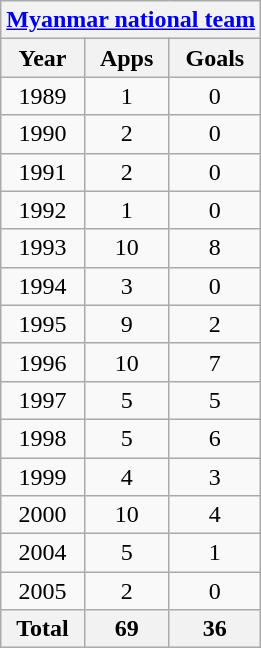<table class="wikitable" style="text-align:center">
<tr>
<th colspan=3><a href='#'>Myanmar national team</a></th>
</tr>
<tr>
<th>Year</th>
<th>Apps</th>
<th>Goals</th>
</tr>
<tr>
<td>1989</td>
<td>1</td>
<td>0</td>
</tr>
<tr>
<td>1990</td>
<td>2</td>
<td>0</td>
</tr>
<tr>
<td>1991</td>
<td>2</td>
<td>0</td>
</tr>
<tr>
<td>1992</td>
<td>1</td>
<td>0</td>
</tr>
<tr>
<td>1993</td>
<td>10</td>
<td>8</td>
</tr>
<tr>
<td>1994</td>
<td>3</td>
<td>0</td>
</tr>
<tr>
<td>1995</td>
<td>9</td>
<td>2</td>
</tr>
<tr>
<td>1996</td>
<td>10</td>
<td>7</td>
</tr>
<tr>
<td>1997</td>
<td>5</td>
<td>5</td>
</tr>
<tr>
<td>1998</td>
<td>5</td>
<td>6</td>
</tr>
<tr>
<td>1999</td>
<td>4</td>
<td>3</td>
</tr>
<tr>
<td>2000</td>
<td>10</td>
<td>4</td>
</tr>
<tr>
<td>2004</td>
<td>5</td>
<td>1</td>
</tr>
<tr>
<td>2005</td>
<td>2</td>
<td>0</td>
</tr>
<tr>
<th>Total</th>
<th>69</th>
<th>36</th>
</tr>
</table>
